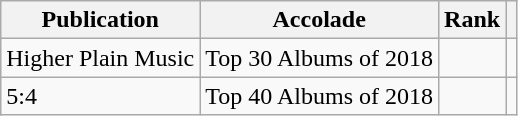<table class="sortable wikitable">
<tr>
<th>Publication</th>
<th>Accolade</th>
<th>Rank</th>
<th class="unsortable"></th>
</tr>
<tr>
<td>Higher Plain Music</td>
<td>Top 30 Albums of 2018</td>
<td></td>
<td></td>
</tr>
<tr>
<td>5:4</td>
<td>Top 40 Albums of 2018</td>
<td></td>
<td></td>
</tr>
</table>
